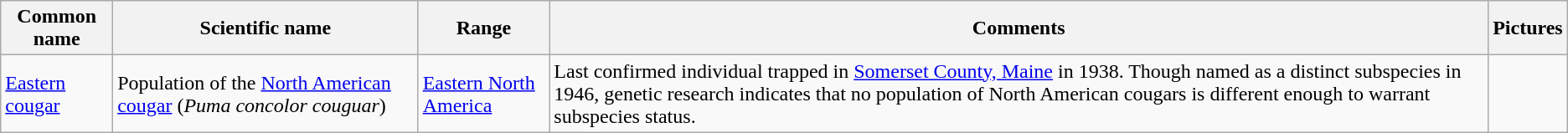<table class="wikitable">
<tr>
<th>Common name</th>
<th>Scientific name</th>
<th>Range</th>
<th class="unsortable">Comments</th>
<th>Pictures</th>
</tr>
<tr>
<td><a href='#'>Eastern cougar</a></td>
<td>Population of the <a href='#'>North American cougar</a> (<em>Puma concolor couguar</em>)</td>
<td><a href='#'>Eastern North America</a></td>
<td>Last confirmed individual trapped in <a href='#'>Somerset County, Maine</a> in 1938. Though named as a distinct subspecies in 1946, genetic research indicates that no population of North American cougars is different enough to warrant subspecies status. </td>
<td></td>
</tr>
</table>
